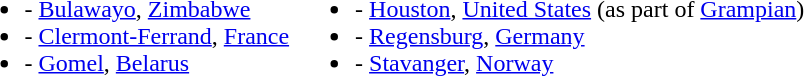<table>
<tr>
<td valign="top"><br><ul><li> - <a href='#'>Bulawayo</a>, <a href='#'>Zimbabwe</a></li><li> - <a href='#'>Clermont-Ferrand</a>, <a href='#'>France</a></li><li> - <a href='#'>Gomel</a>, <a href='#'>Belarus</a></li></ul></td>
<td valign="top"><br><ul><li> - <a href='#'>Houston</a>, <a href='#'>United States</a> (as part of <a href='#'>Grampian</a>)</li><li> - <a href='#'>Regensburg</a>, <a href='#'>Germany</a></li><li> - <a href='#'>Stavanger</a>, <a href='#'>Norway</a></li></ul></td>
</tr>
</table>
